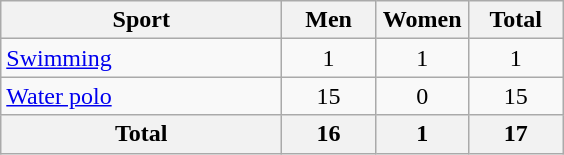<table class="wikitable sortable" style="text-align:center;">
<tr>
<th width=180>Sport</th>
<th width=55>Men</th>
<th width=55>Women</th>
<th width=55>Total</th>
</tr>
<tr>
<td align=left><a href='#'>Swimming</a></td>
<td>1</td>
<td>1</td>
<td>1</td>
</tr>
<tr>
<td align=left><a href='#'>Water polo</a></td>
<td>15</td>
<td>0</td>
<td>15</td>
</tr>
<tr>
<th>Total</th>
<th>16</th>
<th>1</th>
<th>17</th>
</tr>
</table>
